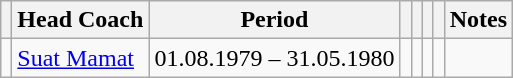<table class="wikitable" style="text-align: left;">
<tr>
<th></th>
<th>Head Coach</th>
<th>Period</th>
<th></th>
<th></th>
<th></th>
<th></th>
<th>Notes</th>
</tr>
<tr>
<td></td>
<td><a href='#'>Suat Mamat</a></td>
<td>01.08.1979 – 31.05.1980</td>
<td align="center"></td>
<td align="center"></td>
<td align="center"></td>
<td align="center"></td>
<td></td>
</tr>
</table>
